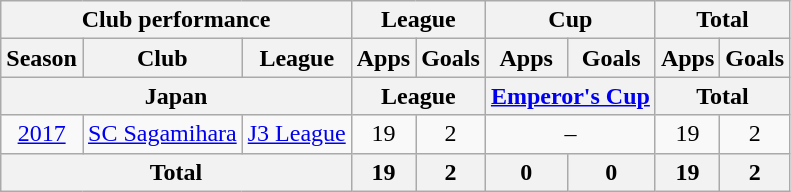<table class="wikitable" style="text-align:center;">
<tr>
<th colspan=3>Club performance</th>
<th colspan=2>League</th>
<th colspan=2>Cup</th>
<th colspan=2>Total</th>
</tr>
<tr>
<th>Season</th>
<th>Club</th>
<th>League</th>
<th>Apps</th>
<th>Goals</th>
<th>Apps</th>
<th>Goals</th>
<th>Apps</th>
<th>Goals</th>
</tr>
<tr>
<th colspan=3>Japan</th>
<th colspan=2>League</th>
<th colspan=2><a href='#'>Emperor's Cup</a></th>
<th colspan=2>Total</th>
</tr>
<tr>
<td><a href='#'>2017</a></td>
<td rowspan="1"><a href='#'>SC Sagamihara</a></td>
<td rowspan="1"><a href='#'>J3 League</a></td>
<td>19</td>
<td>2</td>
<td colspan="2">–</td>
<td>19</td>
<td>2</td>
</tr>
<tr>
<th colspan=3>Total</th>
<th>19</th>
<th>2</th>
<th>0</th>
<th>0</th>
<th>19</th>
<th>2</th>
</tr>
</table>
